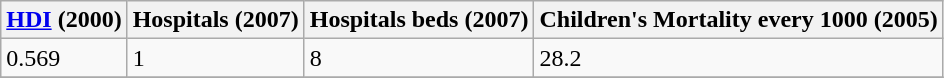<table class="wikitable" border="1">
<tr>
<th><a href='#'>HDI</a> (2000)</th>
<th>Hospitals (2007)</th>
<th>Hospitals beds (2007)</th>
<th>Children's Mortality every 1000 (2005)</th>
</tr>
<tr>
<td>0.569</td>
<td>1</td>
<td>8</td>
<td>28.2</td>
</tr>
<tr>
</tr>
</table>
